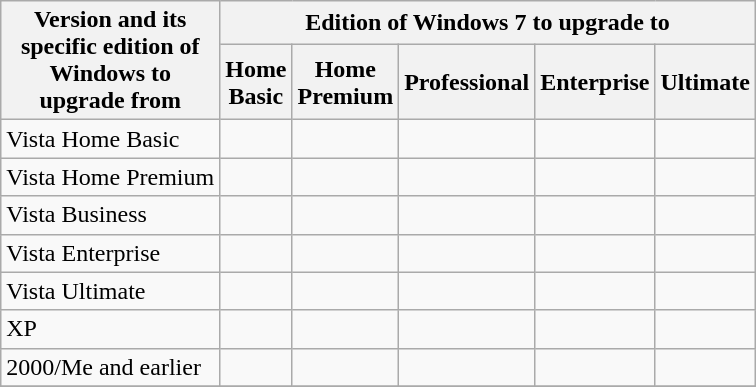<table class="wikitable" align="center" text-align="center">
<tr>
<th rowspan=2>Version and its<br>specific edition of<br>Windows to<br>upgrade from</th>
<th colspan=5>Edition of Windows 7 to upgrade to</th>
</tr>
<tr>
<th>Home<br>Basic</th>
<th>Home<br>Premium</th>
<th>Professional</th>
<th>Enterprise</th>
<th>Ultimate</th>
</tr>
<tr>
<td>Vista Home Basic</td>
<td></td>
<td></td>
<td></td>
<td></td>
<td></td>
</tr>
<tr>
<td>Vista Home Premium</td>
<td></td>
<td></td>
<td></td>
<td></td>
<td></td>
</tr>
<tr>
<td>Vista Business</td>
<td></td>
<td></td>
<td></td>
<td></td>
<td></td>
</tr>
<tr>
<td>Vista Enterprise</td>
<td></td>
<td></td>
<td></td>
<td></td>
<td></td>
</tr>
<tr>
<td>Vista Ultimate</td>
<td></td>
<td></td>
<td></td>
<td></td>
<td></td>
</tr>
<tr>
<td>XP</td>
<td></td>
<td></td>
<td></td>
<td></td>
<td></td>
</tr>
<tr>
<td>2000/Me and earlier</td>
<td></td>
<td></td>
<td></td>
<td></td>
<td><br></td>
</tr>
<tr>
</tr>
</table>
